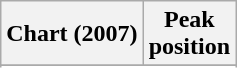<table class="wikitable sortable plainrowheaders">
<tr>
<th scope="col">Chart (2007)</th>
<th scope="col">Peak<br>position</th>
</tr>
<tr>
</tr>
<tr>
</tr>
<tr>
</tr>
<tr>
</tr>
</table>
